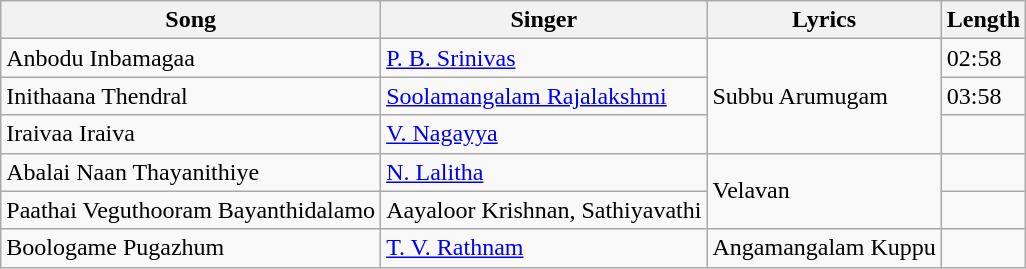<table class="wikitable">
<tr>
<th>Song</th>
<th>Singer</th>
<th>Lyrics</th>
<th>Length</th>
</tr>
<tr>
<td>Anbodu Inbamagaa</td>
<td><a href='#'>P. B. Srinivas</a></td>
<td rowspan=3>Subbu Arumugam</td>
<td>02:58</td>
</tr>
<tr>
<td>Inithaana Thendral</td>
<td><a href='#'>Soolamangalam Rajalakshmi</a></td>
<td>03:58</td>
</tr>
<tr>
<td>Iraivaa Iraiva</td>
<td><a href='#'>V. Nagayya</a></td>
<td></td>
</tr>
<tr>
<td>Abalai Naan Thayanithiye</td>
<td><a href='#'>N. Lalitha</a></td>
<td rowspan=2>Velavan</td>
<td></td>
</tr>
<tr>
<td>Paathai Veguthooram Bayanthidalamo</td>
<td>Aayaloor Krishnan, Sathiyavathi</td>
<td></td>
</tr>
<tr>
<td>Boologame Pugazhum</td>
<td><a href='#'>T. V. Rathnam</a></td>
<td>Angamangalam Kuppu</td>
<td></td>
</tr>
</table>
